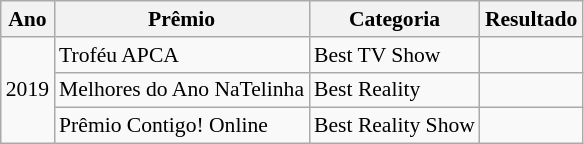<table class="wikitable" style="font-size: 90%;">
<tr>
<th>Ano</th>
<th>Prêmio</th>
<th>Categoria</th>
<th>Resultado</th>
</tr>
<tr>
<td rowspan="3">2019</td>
<td>Troféu APCA</td>
<td>Best TV Show</td>
<td></td>
</tr>
<tr>
<td>Melhores do Ano NaTelinha</td>
<td>Best Reality</td>
<td></td>
</tr>
<tr>
<td>Prêmio Contigo! Online</td>
<td>Best Reality Show</td>
<td></td>
</tr>
</table>
